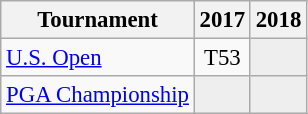<table class="wikitable" style="font-size:95%;text-align:center;">
<tr>
<th>Tournament</th>
<th>2017</th>
<th>2018</th>
</tr>
<tr>
<td align=left><a href='#'>U.S. Open</a></td>
<td>T53</td>
<td style="background:#eeeeee;"></td>
</tr>
<tr>
<td align=left><a href='#'>PGA Championship</a></td>
<td style="background:#eeeeee;"></td>
<td style="background:#eeeeee;"></td>
</tr>
</table>
